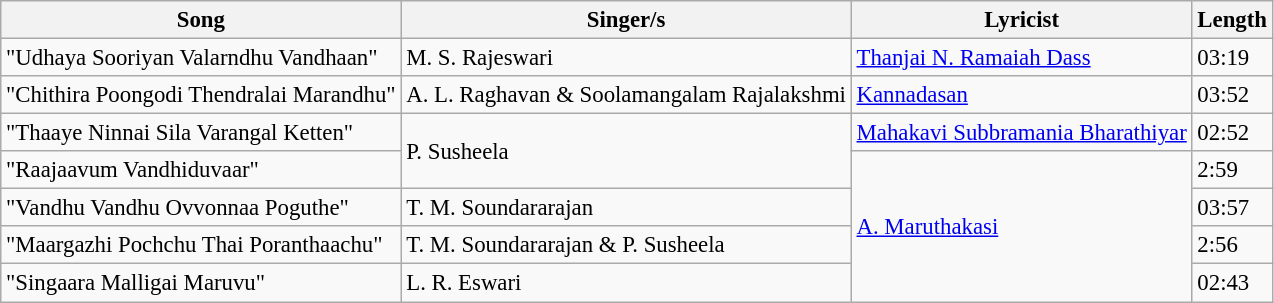<table class="wikitable" style="font-size:95%;">
<tr>
<th>Song</th>
<th>Singer/s</th>
<th>Lyricist</th>
<th>Length</th>
</tr>
<tr>
<td>"Udhaya Sooriyan Valarndhu Vandhaan"</td>
<td>M. S. Rajeswari</td>
<td><a href='#'>Thanjai N. Ramaiah Dass</a></td>
<td>03:19</td>
</tr>
<tr>
<td>"Chithira Poongodi Thendralai Marandhu"</td>
<td>A. L. Raghavan & Soolamangalam Rajalakshmi</td>
<td><a href='#'>Kannadasan</a></td>
<td>03:52</td>
</tr>
<tr>
<td>"Thaaye Ninnai Sila Varangal Ketten"</td>
<td rowspan=2>P. Susheela</td>
<td><a href='#'>Mahakavi Subbramania Bharathiyar</a></td>
<td>02:52</td>
</tr>
<tr>
<td>"Raajaavum Vandhiduvaar"</td>
<td rowspan=4><a href='#'>A. Maruthakasi</a></td>
<td>2:59</td>
</tr>
<tr>
<td>"Vandhu Vandhu Ovvonnaa Poguthe"</td>
<td>T. M. Soundararajan</td>
<td>03:57</td>
</tr>
<tr>
<td>"Maargazhi Pochchu Thai Poranthaachu"</td>
<td>T. M. Soundararajan & P. Susheela</td>
<td>2:56</td>
</tr>
<tr>
<td>"Singaara Malligai Maruvu"</td>
<td>L. R. Eswari</td>
<td>02:43</td>
</tr>
</table>
